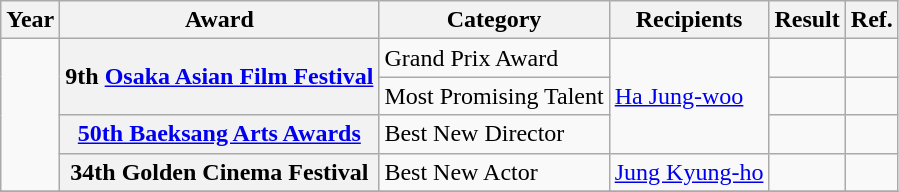<table class="wikitable plainrowheaders sortable">
<tr>
<th scope="col">Year</th>
<th scope="col">Award</th>
<th scope="col">Category</th>
<th scope="col">Recipients</th>
<th scope="col">Result</th>
<th scope="col">Ref.</th>
</tr>
<tr>
<td rowspan="4"></td>
<th rowspan="2" scope="row">9th <a href='#'>Osaka Asian Film Festival</a></th>
<td>Grand Prix Award</td>
<td rowspan="3"><a href='#'>Ha Jung-woo</a></td>
<td></td>
<td></td>
</tr>
<tr>
<td>Most Promising Talent</td>
<td></td>
<td></td>
</tr>
<tr>
<th scope="row"><a href='#'>50th Baeksang Arts Awards</a></th>
<td>Best New Director</td>
<td></td>
<td></td>
</tr>
<tr>
<th scope="row">34th Golden Cinema Festival</th>
<td>Best New Actor</td>
<td><a href='#'>Jung Kyung-ho</a></td>
<td></td>
<td></td>
</tr>
<tr>
</tr>
</table>
